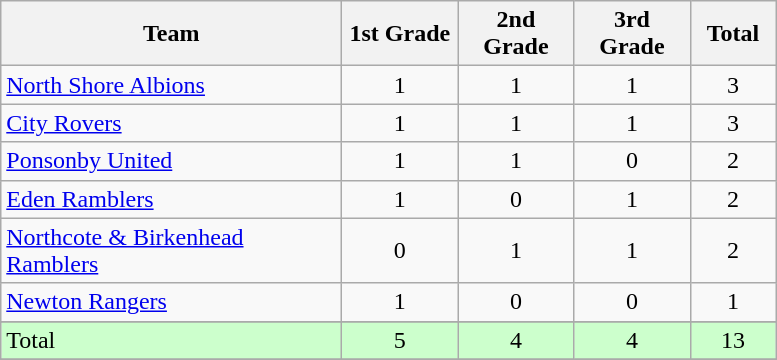<table class="wikitable" style="text-align:center;">
<tr>
<th width=220>Team</th>
<th width=70 abbr="1st Grade">1st Grade</th>
<th width=70 abbr="2nd Grade">2nd Grade</th>
<th width=70 abbr="3rd Grade">3rd Grade</th>
<th width=50 abbr="Total">Total</th>
</tr>
<tr>
<td style="text-align:left;"><a href='#'>North Shore Albions</a></td>
<td>1</td>
<td>1</td>
<td>1</td>
<td>3</td>
</tr>
<tr>
<td style="text-align:left;"><a href='#'>City Rovers</a></td>
<td>1</td>
<td>1</td>
<td>1</td>
<td>3</td>
</tr>
<tr>
<td style="text-align:left;"><a href='#'>Ponsonby United</a></td>
<td>1</td>
<td>1</td>
<td>0</td>
<td>2</td>
</tr>
<tr>
<td style="text-align:left;"><a href='#'>Eden Ramblers</a></td>
<td>1</td>
<td>0</td>
<td>1</td>
<td>2</td>
</tr>
<tr>
<td style="text-align:left;"><a href='#'>Northcote & Birkenhead Ramblers</a></td>
<td>0</td>
<td>1</td>
<td>1</td>
<td>2</td>
</tr>
<tr>
<td style="text-align:left;"><a href='#'>Newton Rangers</a></td>
<td>1</td>
<td>0</td>
<td>0</td>
<td>1</td>
</tr>
<tr>
</tr>
<tr style="background: #ccffcc;">
<td style="text-align:left;">Total</td>
<td>5</td>
<td>4</td>
<td>4</td>
<td>13</td>
</tr>
<tr>
</tr>
</table>
